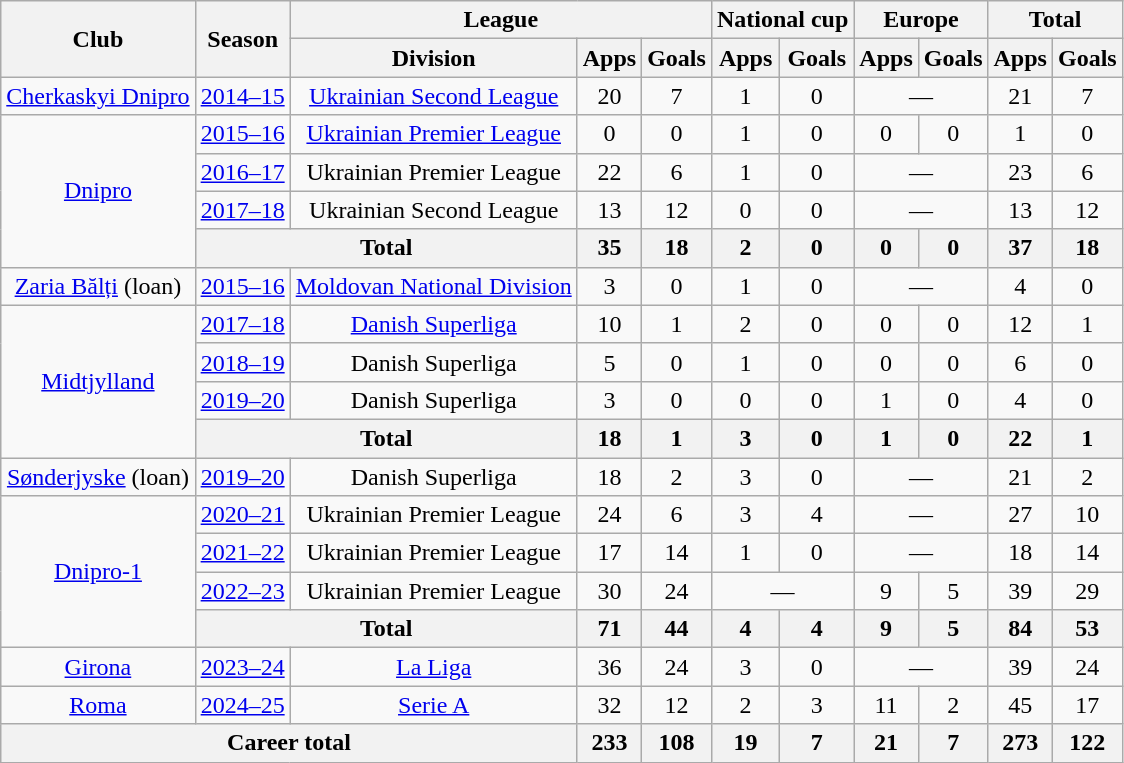<table class="wikitable" style="text-align:center">
<tr>
<th rowspan="2">Club</th>
<th rowspan="2">Season</th>
<th colspan="3">League</th>
<th colspan="2">National cup</th>
<th colspan="2">Europe</th>
<th colspan="2">Total</th>
</tr>
<tr>
<th>Division</th>
<th>Apps</th>
<th>Goals</th>
<th>Apps</th>
<th>Goals</th>
<th>Apps</th>
<th>Goals</th>
<th>Apps</th>
<th>Goals</th>
</tr>
<tr>
<td><a href='#'>Cherkaskyi Dnipro</a></td>
<td><a href='#'>2014–15</a></td>
<td><a href='#'>Ukrainian Second League</a></td>
<td>20</td>
<td>7</td>
<td>1</td>
<td>0</td>
<td colspan="2">—</td>
<td>21</td>
<td>7</td>
</tr>
<tr>
<td rowspan="4"><a href='#'>Dnipro</a></td>
<td><a href='#'>2015–16</a></td>
<td><a href='#'>Ukrainian Premier League</a></td>
<td>0</td>
<td>0</td>
<td>1</td>
<td>0</td>
<td>0</td>
<td>0</td>
<td>1</td>
<td>0</td>
</tr>
<tr>
<td><a href='#'>2016–17</a></td>
<td>Ukrainian Premier League</td>
<td>22</td>
<td>6</td>
<td>1</td>
<td>0</td>
<td colspan="2">—</td>
<td>23</td>
<td>6</td>
</tr>
<tr>
<td><a href='#'>2017–18</a></td>
<td>Ukrainian Second League</td>
<td>13</td>
<td>12</td>
<td>0</td>
<td>0</td>
<td colspan="2">—</td>
<td>13</td>
<td>12</td>
</tr>
<tr>
<th colspan="2">Total</th>
<th>35</th>
<th>18</th>
<th>2</th>
<th>0</th>
<th>0</th>
<th>0</th>
<th>37</th>
<th>18</th>
</tr>
<tr>
<td><a href='#'>Zaria Bălți</a> (loan)</td>
<td><a href='#'>2015–16</a></td>
<td><a href='#'>Moldovan National Division</a></td>
<td>3</td>
<td>0</td>
<td>1</td>
<td>0</td>
<td colspan="2">—</td>
<td>4</td>
<td>0</td>
</tr>
<tr>
<td rowspan="4"><a href='#'>Midtjylland</a></td>
<td><a href='#'>2017–18</a></td>
<td><a href='#'>Danish Superliga</a></td>
<td>10</td>
<td>1</td>
<td>2</td>
<td>0</td>
<td>0</td>
<td>0</td>
<td>12</td>
<td>1</td>
</tr>
<tr>
<td><a href='#'>2018–19</a></td>
<td>Danish Superliga</td>
<td>5</td>
<td>0</td>
<td>1</td>
<td>0</td>
<td>0</td>
<td>0</td>
<td>6</td>
<td>0</td>
</tr>
<tr>
<td><a href='#'>2019–20</a></td>
<td>Danish Superliga</td>
<td>3</td>
<td>0</td>
<td>0</td>
<td>0</td>
<td>1</td>
<td>0</td>
<td>4</td>
<td>0</td>
</tr>
<tr>
<th colspan="2">Total</th>
<th>18</th>
<th>1</th>
<th>3</th>
<th>0</th>
<th>1</th>
<th>0</th>
<th>22</th>
<th>1</th>
</tr>
<tr>
<td><a href='#'>Sønderjyske</a> (loan)</td>
<td><a href='#'>2019–20</a></td>
<td>Danish Superliga</td>
<td>18</td>
<td>2</td>
<td>3</td>
<td>0</td>
<td colspan="2">—</td>
<td>21</td>
<td>2</td>
</tr>
<tr>
<td rowspan="4"><a href='#'>Dnipro-1</a></td>
<td><a href='#'>2020–21</a></td>
<td>Ukrainian Premier League</td>
<td>24</td>
<td>6</td>
<td>3</td>
<td>4</td>
<td colspan="2">—</td>
<td>27</td>
<td>10</td>
</tr>
<tr>
<td><a href='#'>2021–22</a></td>
<td>Ukrainian Premier League</td>
<td>17</td>
<td>14</td>
<td>1</td>
<td>0</td>
<td colspan="2">—</td>
<td>18</td>
<td>14</td>
</tr>
<tr>
<td><a href='#'>2022–23</a></td>
<td>Ukrainian Premier League</td>
<td>30</td>
<td>24</td>
<td colspan="2">—</td>
<td>9</td>
<td>5</td>
<td>39</td>
<td>29</td>
</tr>
<tr>
<th colspan="2">Total</th>
<th>71</th>
<th>44</th>
<th>4</th>
<th>4</th>
<th>9</th>
<th>5</th>
<th>84</th>
<th>53</th>
</tr>
<tr>
<td><a href='#'>Girona</a></td>
<td><a href='#'>2023–24</a></td>
<td><a href='#'>La Liga</a></td>
<td>36</td>
<td>24</td>
<td>3</td>
<td>0</td>
<td colspan="2">—</td>
<td>39</td>
<td>24</td>
</tr>
<tr>
<td><a href='#'>Roma</a></td>
<td><a href='#'>2024–25</a></td>
<td><a href='#'>Serie A</a></td>
<td>32</td>
<td>12</td>
<td>2</td>
<td>3</td>
<td>11</td>
<td>2</td>
<td>45</td>
<td>17</td>
</tr>
<tr>
<th colspan="3">Career total</th>
<th>233</th>
<th>108</th>
<th>19</th>
<th>7</th>
<th>21</th>
<th>7</th>
<th>273</th>
<th>122</th>
</tr>
</table>
